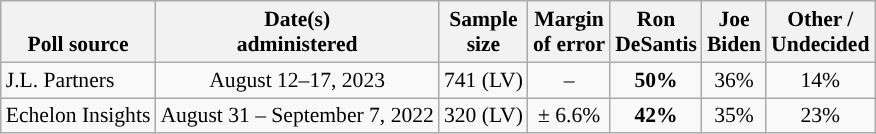<table class="wikitable sortable mw-datatable" style="font-size:90%;text-align:center;line-height:17px">
<tr valign=bottom>
<th>Poll source</th>
<th>Date(s)<br>administered</th>
<th>Sample<br>size</th>
<th>Margin<br>of error</th>
<th class="unsortable">Ron<br>DeSantis<br></th>
<th class="unsortable">Joe<br>Biden<br></th>
<th class="unsortable">Other /<br>Undecided</th>
</tr>
<tr>
<td style="text-align:left;">J.L. Partners</td>
<td data-sort-value="2022-09-07">August 12–17, 2023</td>
<td>741 (LV)</td>
<td>–</td>
<td style="background-color:"><strong>50%</strong></td>
<td>36%</td>
<td>14%</td>
</tr>
<tr>
<td style="text-align:left;">Echelon Insights</td>
<td data-sort-value="2022-09-07">August 31 – September 7, 2022</td>
<td>320 (LV)</td>
<td>± 6.6%</td>
<td style="background-color:"><strong>42%</strong></td>
<td>35%</td>
<td>23%</td>
</tr>
</table>
